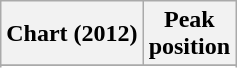<table class="wikitable plainrowheaders sortable" style="text-align:center">
<tr>
<th scope="col">Chart (2012)</th>
<th scope="col">Peak<br>position</th>
</tr>
<tr>
</tr>
<tr>
</tr>
<tr>
</tr>
</table>
